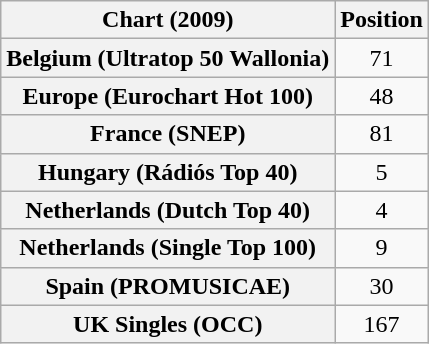<table class="wikitable sortable plainrowheaders" style="text-align:center">
<tr>
<th>Chart (2009)</th>
<th>Position</th>
</tr>
<tr>
<th scope="row">Belgium (Ultratop 50 Wallonia)</th>
<td>71</td>
</tr>
<tr>
<th scope="row">Europe (Eurochart Hot 100)</th>
<td>48</td>
</tr>
<tr>
<th scope="row">France (SNEP)</th>
<td>81</td>
</tr>
<tr>
<th scope="row">Hungary (Rádiós Top 40)</th>
<td>5</td>
</tr>
<tr>
<th scope="row">Netherlands (Dutch Top 40)</th>
<td>4</td>
</tr>
<tr>
<th scope="row">Netherlands (Single Top 100)</th>
<td>9</td>
</tr>
<tr>
<th scope="row">Spain (PROMUSICAE)</th>
<td>30</td>
</tr>
<tr>
<th scope="row">UK Singles (OCC)</th>
<td>167</td>
</tr>
</table>
